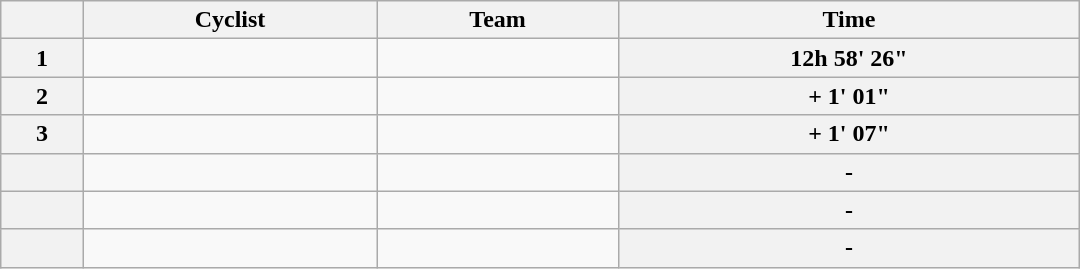<table class="wikitable" style="width:45em;margin-bottom:0;">
<tr>
<th></th>
<th>Cyclist</th>
<th>Team</th>
<th>Time</th>
</tr>
<tr>
<th style="text-align:center">1</th>
<td> </td>
<td></td>
<th style="text-align:center">12h 58' 26"</th>
</tr>
<tr>
<th style="text-align:center">2</th>
<td></td>
<td></td>
<th style="text-align:center">+ 1' 01"</th>
</tr>
<tr>
<th style="text-align:center">3</th>
<td></td>
<td></td>
<th style="text-align:center">+ 1' 07"</th>
</tr>
<tr>
<th style="text-align:center"></th>
<td></td>
<td></td>
<th style="text-align:center">-</th>
</tr>
<tr>
<th style="text-align:center "></th>
<td></td>
<td></td>
<th style="text-align:center">-</th>
</tr>
<tr>
<th style="text-align:center"></th>
<td></td>
<td></td>
<th style="text-align:center">-</th>
</tr>
</table>
